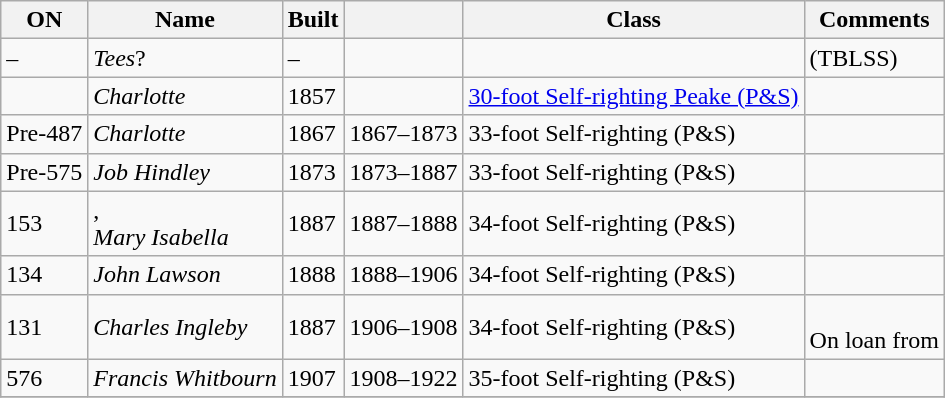<table class="wikitable">
<tr>
<th>ON</th>
<th>Name</th>
<th>Built</th>
<th></th>
<th>Class</th>
<th>Comments</th>
</tr>
<tr>
<td>–</td>
<td><em>Tees</em>?</td>
<td>–</td>
<td></td>
<td></td>
<td>(TBLSS)</td>
</tr>
<tr>
<td></td>
<td><em>Charlotte</em></td>
<td>1857</td>
<td></td>
<td><a href='#'>30-foot Self-righting Peake (P&S)</a></td>
<td></td>
</tr>
<tr>
<td>Pre-487</td>
<td><em>Charlotte</em></td>
<td>1867</td>
<td>1867–1873</td>
<td>33-foot Self-righting (P&S)</td>
<td></td>
</tr>
<tr>
<td>Pre-575</td>
<td><em>Job Hindley</em></td>
<td>1873</td>
<td>1873–1887</td>
<td>33-foot Self-righting (P&S)</td>
<td></td>
</tr>
<tr>
<td>153</td>
<td>,<br><em>Mary Isabella</em></td>
<td>1887</td>
<td>1887–1888</td>
<td>34-foot Self-righting (P&S)</td>
<td></td>
</tr>
<tr>
<td>134</td>
<td><em>John Lawson</em></td>
<td>1888</td>
<td>1888–1906</td>
<td>34-foot Self-righting (P&S)</td>
<td></td>
</tr>
<tr>
<td>131</td>
<td><em>Charles Ingleby</em></td>
<td>1887</td>
<td>1906–1908</td>
<td>34-foot Self-righting (P&S)</td>
<td><br>On loan from </td>
</tr>
<tr>
<td>576</td>
<td><em>Francis Whitbourn</em></td>
<td>1907</td>
<td>1908–1922</td>
<td>35-foot Self-righting (P&S)</td>
<td></td>
</tr>
<tr>
</tr>
</table>
